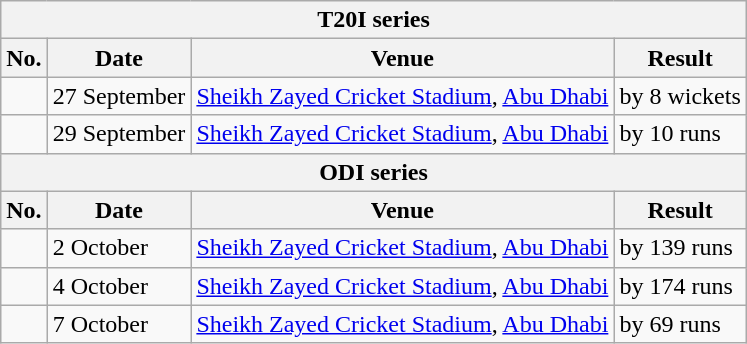<table class="wikitable">
<tr>
<th colspan="4">T20I series</th>
</tr>
<tr>
<th>No.</th>
<th>Date</th>
<th>Venue</th>
<th>Result</th>
</tr>
<tr>
<td></td>
<td>27 September</td>
<td><a href='#'>Sheikh Zayed Cricket Stadium</a>, <a href='#'>Abu Dhabi</a></td>
<td> by 8 wickets</td>
</tr>
<tr>
<td></td>
<td>29 September</td>
<td><a href='#'>Sheikh Zayed Cricket Stadium</a>, <a href='#'>Abu Dhabi</a></td>
<td> by 10 runs</td>
</tr>
<tr>
<th colspan="4">ODI series</th>
</tr>
<tr>
<th>No.</th>
<th>Date</th>
<th>Venue</th>
<th>Result</th>
</tr>
<tr>
<td></td>
<td>2 October</td>
<td><a href='#'>Sheikh Zayed Cricket Stadium</a>, <a href='#'>Abu Dhabi</a></td>
<td> by 139 runs</td>
</tr>
<tr>
<td></td>
<td>4 October</td>
<td><a href='#'>Sheikh Zayed Cricket Stadium</a>, <a href='#'>Abu Dhabi</a></td>
<td> by 174 runs</td>
</tr>
<tr>
<td></td>
<td>7 October</td>
<td><a href='#'>Sheikh Zayed Cricket Stadium</a>, <a href='#'>Abu Dhabi</a></td>
<td> by 69 runs</td>
</tr>
</table>
